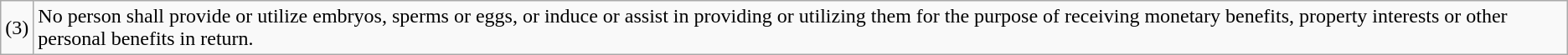<table class="wikitable">
<tr>
<td>(3)</td>
<td>No person shall provide or utilize embryos, sperms or eggs, or induce or assist in providing or utilizing them for the purpose of receiving monetary benefits, property interests or other personal benefits in return.</td>
</tr>
</table>
